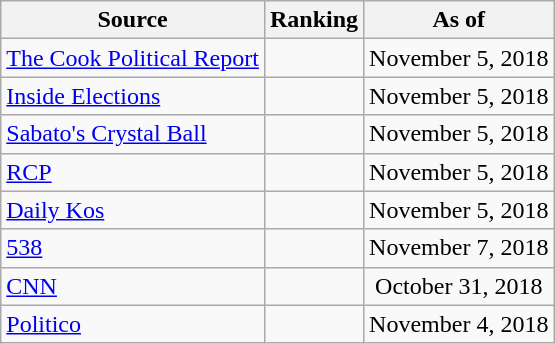<table class="wikitable" style="text-align:center">
<tr>
<th>Source</th>
<th>Ranking</th>
<th>As of</th>
</tr>
<tr>
<td align=left><a href='#'>The Cook Political Report</a></td>
<td></td>
<td>November 5, 2018</td>
</tr>
<tr>
<td align=left><a href='#'>Inside Elections</a></td>
<td></td>
<td>November 5, 2018</td>
</tr>
<tr>
<td align=left><a href='#'>Sabato's Crystal Ball</a></td>
<td></td>
<td>November 5, 2018</td>
</tr>
<tr>
<td align="left"><a href='#'>RCP</a></td>
<td></td>
<td>November 5, 2018</td>
</tr>
<tr>
<td align="left"><a href='#'>Daily Kos</a></td>
<td></td>
<td>November 5, 2018</td>
</tr>
<tr>
<td align="left"><a href='#'>538</a></td>
<td></td>
<td>November 7, 2018</td>
</tr>
<tr>
<td align="left"><a href='#'>CNN</a></td>
<td></td>
<td>October 31, 2018</td>
</tr>
<tr>
<td align="left"><a href='#'>Politico</a></td>
<td></td>
<td>November 4, 2018</td>
</tr>
</table>
